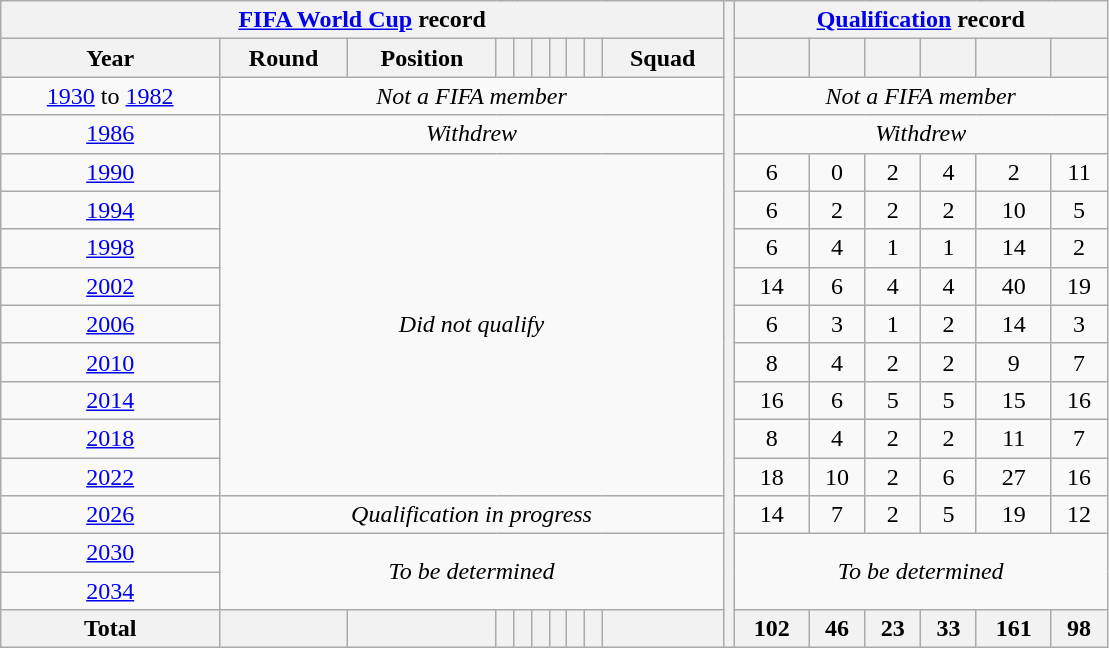<table class="wikitable" style="text-align: center;">
<tr>
<th colspan=10><a href='#'>FIFA World Cup</a> record</th>
<th style="width:1%;" rowspan=17></th>
<th colspan=6><a href='#'>Qualification</a> record</th>
</tr>
<tr>
<th>Year</th>
<th>Round</th>
<th>Position</th>
<th></th>
<th></th>
<th></th>
<th></th>
<th></th>
<th></th>
<th>Squad</th>
<th></th>
<th></th>
<th></th>
<th></th>
<th></th>
<th></th>
</tr>
<tr>
<td> <a href='#'>1930</a> to  <a href='#'>1982</a></td>
<td colspan=9><em>Not a FIFA member</em></td>
<td colspan=8><em>Not a FIFA member</em></td>
</tr>
<tr>
<td> <a href='#'>1986</a></td>
<td colspan=9><em>Withdrew</em></td>
<td colspan=8><em>Withdrew</em></td>
</tr>
<tr>
<td> <a href='#'>1990</a></td>
<td rowspan=9 colspan=9><em>Did not qualify</em></td>
<td>6</td>
<td>0</td>
<td>2</td>
<td>4</td>
<td>2</td>
<td>11</td>
</tr>
<tr>
<td> <a href='#'>1994</a></td>
<td>6</td>
<td>2</td>
<td>2</td>
<td>2</td>
<td>10</td>
<td>5</td>
</tr>
<tr>
<td> <a href='#'>1998</a></td>
<td>6</td>
<td>4</td>
<td>1</td>
<td>1</td>
<td>14</td>
<td>2</td>
</tr>
<tr>
<td>  <a href='#'>2002</a></td>
<td>14</td>
<td>6</td>
<td>4</td>
<td>4</td>
<td>40</td>
<td>19</td>
</tr>
<tr>
<td> <a href='#'>2006</a></td>
<td>6</td>
<td>3</td>
<td>1</td>
<td>2</td>
<td>14</td>
<td>3</td>
</tr>
<tr>
<td> <a href='#'>2010</a></td>
<td>8</td>
<td>4</td>
<td>2</td>
<td>2</td>
<td>9</td>
<td>7</td>
</tr>
<tr>
<td> <a href='#'>2014</a></td>
<td>16</td>
<td>6</td>
<td>5</td>
<td>5</td>
<td>15</td>
<td>16</td>
</tr>
<tr>
<td> <a href='#'>2018</a></td>
<td>8</td>
<td>4</td>
<td>2</td>
<td>2</td>
<td>11</td>
<td>7</td>
</tr>
<tr>
<td> <a href='#'>2022</a></td>
<td>18</td>
<td>10</td>
<td>2</td>
<td>6</td>
<td>27</td>
<td>16</td>
</tr>
<tr>
<td>   <a href='#'>2026</a></td>
<td colspan=9><em>Qualification in progress</em></td>
<td>14</td>
<td>7</td>
<td>2</td>
<td>5</td>
<td>19</td>
<td>12</td>
</tr>
<tr>
<td>   <a href='#'>2030</a></td>
<td colspan=9 rowspan=2><em>To be determined</em></td>
<td colspan=6 rowspan=2><em>To be determined</em></td>
</tr>
<tr>
<td> <a href='#'>2034</a></td>
</tr>
<tr>
<th>Total</th>
<th></th>
<th></th>
<th></th>
<th></th>
<th></th>
<th></th>
<th></th>
<th></th>
<th></th>
<th>102</th>
<th>46</th>
<th>23</th>
<th>33</th>
<th>161</th>
<th>98</th>
</tr>
</table>
